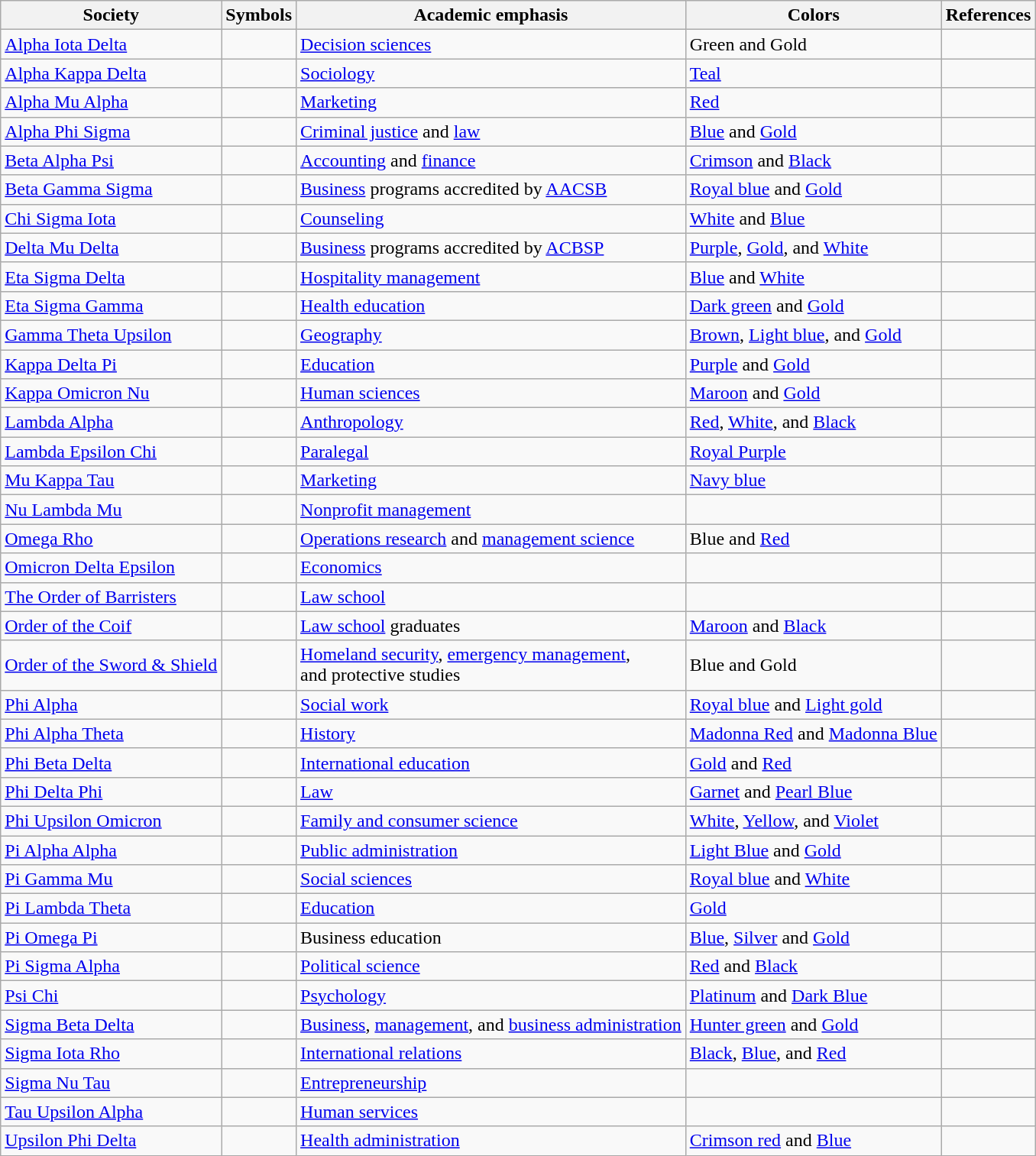<table class="wikitable sortable">
<tr>
<th>Society</th>
<th>Symbols</th>
<th>Academic emphasis</th>
<th>Colors</th>
<th>References</th>
</tr>
<tr>
<td><a href='#'>Alpha Iota Delta</a></td>
<td><strong></strong></td>
<td><a href='#'>Decision sciences</a></td>
<td> Green and  Gold</td>
<td></td>
</tr>
<tr>
<td><a href='#'>Alpha Kappa Delta</a></td>
<td><strong></strong></td>
<td><a href='#'>Sociology</a></td>
<td> <a href='#'>Teal</a></td>
<td></td>
</tr>
<tr>
<td><a href='#'>Alpha Mu Alpha</a></td>
<td><strong></strong></td>
<td><a href='#'>Marketing</a></td>
<td> <a href='#'>Red</a></td>
<td></td>
</tr>
<tr>
<td><a href='#'>Alpha Phi Sigma</a></td>
<td><strong></strong></td>
<td><a href='#'>Criminal justice</a> and <a href='#'>law</a></td>
<td> <a href='#'>Blue</a> and  <a href='#'>Gold</a></td>
<td></td>
</tr>
<tr>
<td><a href='#'>Beta Alpha Psi</a></td>
<td><strong></strong></td>
<td><a href='#'>Accounting</a> and <a href='#'>finance</a></td>
<td> <a href='#'>Crimson</a> and  <a href='#'>Black</a></td>
<td></td>
</tr>
<tr>
<td><a href='#'>Beta Gamma Sigma</a></td>
<td><strong></strong></td>
<td><a href='#'>Business</a> programs accredited by <a href='#'>AACSB</a></td>
<td> <a href='#'>Royal blue</a> and  <a href='#'>Gold</a></td>
<td></td>
</tr>
<tr>
<td><a href='#'>Chi Sigma Iota</a></td>
<td><strong></strong></td>
<td><a href='#'>Counseling</a></td>
<td> <a href='#'>White</a> and  <a href='#'>Blue</a> </td>
<td></td>
</tr>
<tr>
<td><a href='#'>Delta Mu Delta</a></td>
<td><strong></strong></td>
<td><a href='#'>Business</a> programs accredited by <a href='#'>ACBSP</a></td>
<td> <a href='#'>Purple</a>,  <a href='#'>Gold</a>, and  <a href='#'>White</a></td>
<td></td>
</tr>
<tr>
<td><a href='#'>Eta Sigma Delta</a></td>
<td><strong></strong></td>
<td><a href='#'>Hospitality management</a></td>
<td> <a href='#'>Blue</a> and  <a href='#'>White</a></td>
<td></td>
</tr>
<tr>
<td><a href='#'>Eta Sigma Gamma</a></td>
<td><strong></strong></td>
<td><a href='#'>Health education</a></td>
<td> <a href='#'>Dark green</a> and  <a href='#'>Gold</a></td>
<td></td>
</tr>
<tr>
<td><a href='#'>Gamma Theta Upsilon</a></td>
<td><strong></strong></td>
<td><a href='#'>Geography</a></td>
<td> <a href='#'>Brown</a>,  <a href='#'>Light blue</a>, and  <a href='#'>Gold</a></td>
<td></td>
</tr>
<tr>
<td><a href='#'>Kappa Delta Pi</a></td>
<td><strong></strong></td>
<td><a href='#'>Education</a></td>
<td> <a href='#'>Purple</a> and  <a href='#'>Gold</a></td>
<td></td>
</tr>
<tr>
<td><a href='#'>Kappa Omicron Nu</a></td>
<td><strong></strong></td>
<td><a href='#'>Human sciences</a></td>
<td> <a href='#'>Maroon</a> and  <a href='#'>Gold</a></td>
<td></td>
</tr>
<tr>
<td><a href='#'>Lambda Alpha</a></td>
<td><strong></strong></td>
<td><a href='#'>Anthropology</a></td>
<td> <a href='#'>Red</a>,  <a href='#'>White</a>, and  <a href='#'>Black</a></td>
<td></td>
</tr>
<tr>
<td><a href='#'>Lambda Epsilon Chi</a></td>
<td><strong></strong></td>
<td><a href='#'>Paralegal</a></td>
<td> <a href='#'>Royal Purple</a></td>
<td></td>
</tr>
<tr>
<td><a href='#'>Mu Kappa Tau</a></td>
<td><strong></strong></td>
<td><a href='#'>Marketing</a></td>
<td> <a href='#'>Navy blue</a></td>
<td></td>
</tr>
<tr>
<td><a href='#'>Nu Lambda Mu</a></td>
<td><strong></strong></td>
<td><a href='#'>Nonprofit management</a></td>
<td></td>
<td></td>
</tr>
<tr>
<td><a href='#'>Omega Rho</a></td>
<td><strong></strong></td>
<td><a href='#'>Operations research</a> and <a href='#'>management science</a></td>
<td> Blue and  <a href='#'>Red</a></td>
<td></td>
</tr>
<tr>
<td><a href='#'>Omicron Delta Epsilon</a></td>
<td><strong></strong></td>
<td><a href='#'>Economics</a></td>
<td></td>
<td></td>
</tr>
<tr>
<td><a href='#'>The Order of Barristers</a></td>
<td></td>
<td><a href='#'>Law school</a></td>
<td></td>
<td></td>
</tr>
<tr>
<td><a href='#'>Order of the Coif</a></td>
<td></td>
<td><a href='#'>Law school</a> graduates</td>
<td> <a href='#'>Maroon</a> and  <a href='#'>Black</a></td>
<td></td>
</tr>
<tr>
<td><a href='#'>Order of the Sword & Shield</a></td>
<td><strong></strong></td>
<td><a href='#'>Homeland security</a>, <a href='#'>emergency management</a>,<br>and protective studies</td>
<td> Blue and  Gold</td>
<td></td>
</tr>
<tr>
<td><a href='#'>Phi Alpha</a></td>
<td><strong></strong></td>
<td><a href='#'>Social work</a></td>
<td> <a href='#'>Royal blue</a> and  <a href='#'>Light gold</a></td>
<td></td>
</tr>
<tr>
<td><a href='#'>Phi Alpha Theta</a></td>
<td><strong></strong></td>
<td><a href='#'>History</a></td>
<td> <a href='#'>Madonna Red</a> and  <a href='#'>Madonna Blue</a></td>
<td></td>
</tr>
<tr>
<td><a href='#'>Phi Beta Delta</a></td>
<td><strong></strong></td>
<td><a href='#'>International education</a></td>
<td> <a href='#'>Gold</a> and  <a href='#'>Red</a></td>
<td></td>
</tr>
<tr>
<td><a href='#'>Phi Delta Phi</a></td>
<td><strong></strong></td>
<td><a href='#'>Law</a></td>
<td> <a href='#'>Garnet</a> and  <a href='#'>Pearl Blue</a> </td>
<td></td>
</tr>
<tr>
<td><a href='#'>Phi Upsilon Omicron</a></td>
<td><strong></strong></td>
<td><a href='#'>Family and consumer science</a></td>
<td> <a href='#'>White</a>,  <a href='#'>Yellow</a>, and  <a href='#'>Violet</a></td>
<td></td>
</tr>
<tr>
<td><a href='#'>Pi Alpha Alpha</a></td>
<td><strong></strong></td>
<td><a href='#'>Public administration</a></td>
<td> <a href='#'>Light Blue</a> and  <a href='#'>Gold</a>  </td>
<td></td>
</tr>
<tr>
<td><a href='#'>Pi Gamma Mu</a></td>
<td><strong></strong></td>
<td><a href='#'>Social sciences</a></td>
<td> <a href='#'>Royal blue</a> and  <a href='#'>White</a></td>
<td></td>
</tr>
<tr>
<td><a href='#'>Pi Lambda Theta</a></td>
<td><strong></strong></td>
<td><a href='#'>Education</a></td>
<td> <a href='#'>Gold</a></td>
<td></td>
</tr>
<tr>
<td><a href='#'>Pi Omega Pi</a></td>
<td><strong></strong></td>
<td>Business education</td>
<td> <a href='#'>Blue</a>,  <a href='#'>Silver</a> and  <a href='#'>Gold</a></td>
<td></td>
</tr>
<tr>
<td><a href='#'>Pi Sigma Alpha</a></td>
<td><strong></strong></td>
<td><a href='#'>Political science</a></td>
<td> <a href='#'>Red</a> and  <a href='#'>Black</a></td>
<td></td>
</tr>
<tr>
<td><a href='#'>Psi Chi</a></td>
<td><strong></strong></td>
<td><a href='#'>Psychology</a></td>
<td> <a href='#'>Platinum</a> and  <a href='#'>Dark Blue</a></td>
<td></td>
</tr>
<tr>
<td><a href='#'>Sigma Beta Delta</a></td>
<td><strong></strong></td>
<td><a href='#'>Business</a>, <a href='#'>management</a>, and <a href='#'>business administration</a></td>
<td> <a href='#'>Hunter green</a> and  <a href='#'>Gold</a></td>
<td></td>
</tr>
<tr>
<td><a href='#'>Sigma Iota Rho</a></td>
<td><strong></strong></td>
<td><a href='#'>International relations</a></td>
<td> <a href='#'>Black</a>,  <a href='#'>Blue</a>, and  <a href='#'>Red</a></td>
<td></td>
</tr>
<tr>
<td><a href='#'>Sigma Nu Tau</a></td>
<td><strong></strong></td>
<td><a href='#'>Entrepreneurship</a></td>
<td></td>
<td></td>
</tr>
<tr>
<td><a href='#'>Tau Upsilon Alpha</a></td>
<td><strong></strong></td>
<td><a href='#'>Human services</a></td>
<td></td>
<td></td>
</tr>
<tr>
<td><a href='#'>Upsilon Phi Delta</a></td>
<td><strong></strong></td>
<td><a href='#'>Health administration</a></td>
<td> <a href='#'>Crimson red</a> and  <a href='#'>Blue</a></td>
<td></td>
</tr>
</table>
